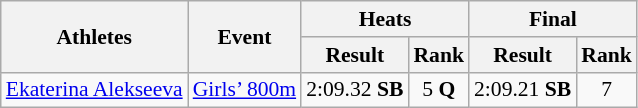<table class="wikitable" border="1" style="font-size:90%">
<tr>
<th rowspan=2>Athletes</th>
<th rowspan=2>Event</th>
<th colspan=2>Heats</th>
<th colspan=2>Final</th>
</tr>
<tr>
<th>Result</th>
<th>Rank</th>
<th>Result</th>
<th>Rank</th>
</tr>
<tr>
<td><a href='#'>Ekaterina Alekseeva</a></td>
<td><a href='#'>Girls’ 800m</a></td>
<td align=center>2:09.32 <strong>SB</strong></td>
<td align=center>5 <strong>Q</strong></td>
<td align=center>2:09.21 <strong>SB</strong></td>
<td align=center>7</td>
</tr>
</table>
